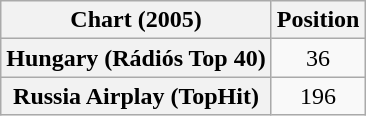<table class="wikitable plainrowheaders" style="text-align:center">
<tr>
<th scope="col">Chart (2005)</th>
<th scope="col">Position</th>
</tr>
<tr>
<th scope="row">Hungary (Rádiós Top 40)</th>
<td>36</td>
</tr>
<tr>
<th scope="row">Russia Airplay (TopHit)</th>
<td>196</td>
</tr>
</table>
